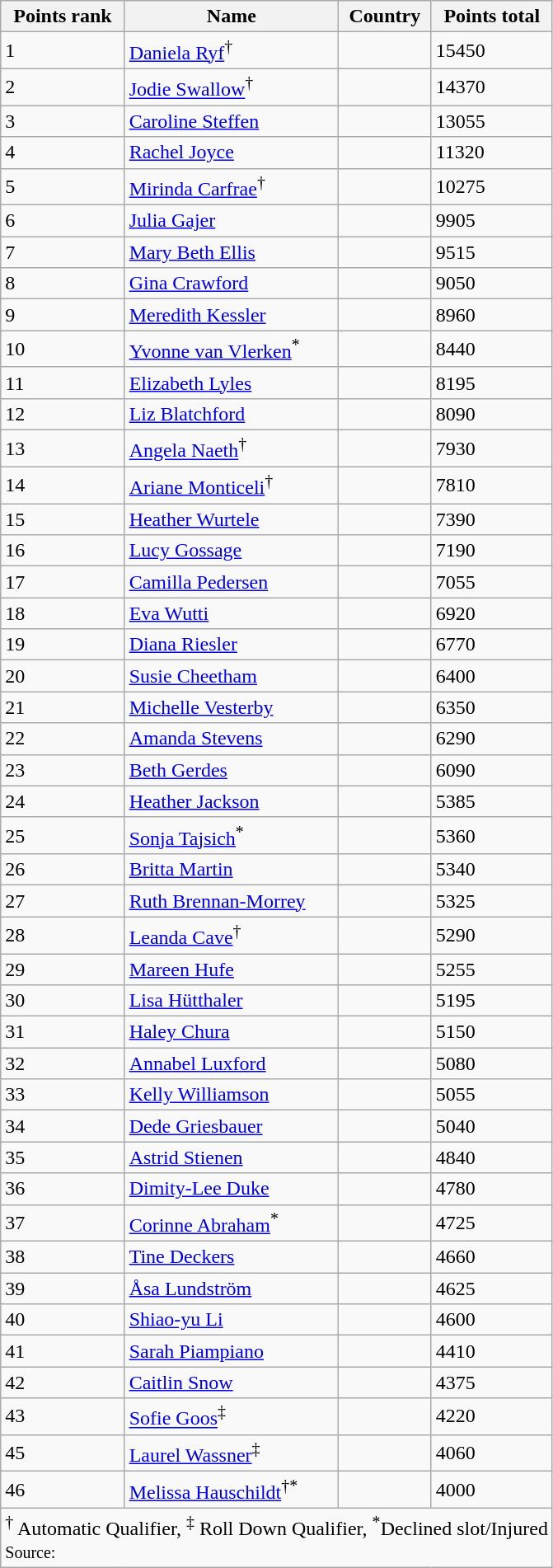<table class="wikitable sortable">
<tr>
<th>Points rank</th>
<th>Name</th>
<th>Country</th>
<th>Points total</th>
</tr>
<tr>
<td>1</td>
<td><a href='#'>Daniela Ryf</a><sup>†</sup></td>
<td></td>
<td>15450</td>
</tr>
<tr>
<td>2</td>
<td><a href='#'>Jodie Swallow</a><sup>†</sup></td>
<td></td>
<td>14370</td>
</tr>
<tr>
<td>3</td>
<td><a href='#'>Caroline Steffen</a></td>
<td></td>
<td>13055</td>
</tr>
<tr>
<td>4</td>
<td><a href='#'>Rachel Joyce</a></td>
<td></td>
<td>11320</td>
</tr>
<tr>
<td>5</td>
<td><a href='#'>Mirinda Carfrae</a><sup>†</sup></td>
<td></td>
<td>10275</td>
</tr>
<tr>
<td>6</td>
<td><a href='#'>Julia Gajer</a></td>
<td></td>
<td>9905</td>
</tr>
<tr>
<td>7</td>
<td><a href='#'>Mary Beth Ellis</a></td>
<td></td>
<td>9515</td>
</tr>
<tr>
<td>8</td>
<td><a href='#'>Gina Crawford</a></td>
<td></td>
<td>9050</td>
</tr>
<tr>
<td>9</td>
<td><a href='#'>Meredith Kessler</a></td>
<td></td>
<td>8960</td>
</tr>
<tr>
<td>10</td>
<td><a href='#'>Yvonne van Vlerken</a><sup>*</sup></td>
<td></td>
<td>8440</td>
</tr>
<tr>
<td>11</td>
<td><a href='#'>Elizabeth Lyles</a></td>
<td></td>
<td>8195</td>
</tr>
<tr>
<td>12</td>
<td><a href='#'>Liz Blatchford</a></td>
<td></td>
<td>8090</td>
</tr>
<tr>
<td>13</td>
<td><a href='#'>Angela Naeth</a><sup>†</sup></td>
<td></td>
<td>7930</td>
</tr>
<tr>
<td>14</td>
<td><a href='#'>Ariane Monticeli</a><sup>†</sup></td>
<td></td>
<td>7810</td>
</tr>
<tr>
<td>15</td>
<td><a href='#'>Heather Wurtele</a></td>
<td></td>
<td>7390</td>
</tr>
<tr>
<td>16</td>
<td><a href='#'>Lucy Gossage</a></td>
<td></td>
<td>7190</td>
</tr>
<tr>
<td>17</td>
<td><a href='#'>Camilla Pedersen</a></td>
<td></td>
<td>7055</td>
</tr>
<tr>
<td>18</td>
<td><a href='#'>Eva Wutti</a></td>
<td></td>
<td>6920</td>
</tr>
<tr>
<td>19</td>
<td><a href='#'>Diana Riesler</a></td>
<td></td>
<td>6770</td>
</tr>
<tr>
<td>20</td>
<td><a href='#'>Susie Cheetham</a></td>
<td></td>
<td>6400</td>
</tr>
<tr>
<td>21</td>
<td><a href='#'>Michelle Vesterby</a></td>
<td></td>
<td>6350</td>
</tr>
<tr>
<td>22</td>
<td><a href='#'>Amanda Stevens</a></td>
<td></td>
<td>6290</td>
</tr>
<tr>
<td>23</td>
<td><a href='#'>Beth Gerdes</a></td>
<td></td>
<td>6090</td>
</tr>
<tr>
<td>24</td>
<td><a href='#'>Heather Jackson</a></td>
<td></td>
<td>5385</td>
</tr>
<tr>
<td>25</td>
<td><a href='#'>Sonja Tajsich</a><sup>*</sup></td>
<td></td>
<td>5360</td>
</tr>
<tr>
<td>26</td>
<td><a href='#'>Britta Martin</a></td>
<td></td>
<td>5340</td>
</tr>
<tr>
<td>27</td>
<td><a href='#'>Ruth Brennan-Morrey</a></td>
<td></td>
<td>5325</td>
</tr>
<tr>
<td>28</td>
<td><a href='#'>Leanda Cave</a><sup>†</sup></td>
<td></td>
<td>5290</td>
</tr>
<tr>
<td>29</td>
<td><a href='#'>Mareen Hufe</a></td>
<td></td>
<td>5255</td>
</tr>
<tr>
<td>30</td>
<td><a href='#'>Lisa Hütthaler</a></td>
<td></td>
<td>5195</td>
</tr>
<tr>
<td>31</td>
<td><a href='#'>Haley Chura</a></td>
<td></td>
<td>5150</td>
</tr>
<tr>
<td>32</td>
<td><a href='#'>Annabel Luxford</a></td>
<td></td>
<td>5080</td>
</tr>
<tr>
<td>33</td>
<td><a href='#'>Kelly Williamson</a></td>
<td></td>
<td>5055</td>
</tr>
<tr>
<td>34</td>
<td><a href='#'>Dede Griesbauer</a></td>
<td></td>
<td>5040</td>
</tr>
<tr>
<td>35</td>
<td><a href='#'>Astrid Stienen</a></td>
<td></td>
<td>4840</td>
</tr>
<tr>
<td>36</td>
<td><a href='#'>Dimity-Lee Duke</a></td>
<td></td>
<td>4780</td>
</tr>
<tr>
<td>37</td>
<td><a href='#'>Corinne Abraham</a><sup>*</sup></td>
<td></td>
<td>4725</td>
</tr>
<tr>
<td>38</td>
<td><a href='#'>Tine Deckers</a></td>
<td></td>
<td>4660</td>
</tr>
<tr>
<td>39</td>
<td><a href='#'>Åsa Lundström</a></td>
<td></td>
<td>4625</td>
</tr>
<tr>
<td>40</td>
<td><a href='#'>Shiao-yu Li</a></td>
<td></td>
<td>4600</td>
</tr>
<tr>
<td>41</td>
<td><a href='#'>Sarah Piampiano</a></td>
<td></td>
<td>4410</td>
</tr>
<tr>
<td>42</td>
<td><a href='#'>Caitlin Snow</a></td>
<td></td>
<td>4375</td>
</tr>
<tr>
<td>43</td>
<td><a href='#'>Sofie Goos</a><sup>‡</sup></td>
<td></td>
<td>4220</td>
</tr>
<tr>
<td>45</td>
<td><a href='#'>Laurel Wassner</a><sup>‡</sup></td>
<td></td>
<td>4060</td>
</tr>
<tr>
<td>46</td>
<td><a href='#'>Melissa Hauschildt</a><sup>†*</sup></td>
<td></td>
<td>4000</td>
</tr>
<tr>
<td colspan="4"><sup>†</sup> Automatic Qualifier, <sup>‡</sup> Roll Down Qualifier, <sup>*</sup>Declined slot/Injured<br><small>Source:</small></td>
</tr>
</table>
